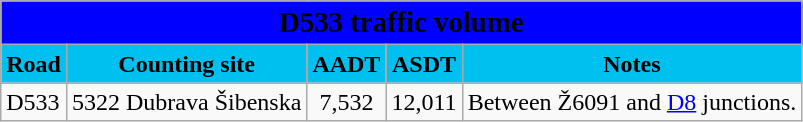<table class="wikitable">
<tr>
<td colspan=5 bgcolor=blue align=center style=margin-top:15><span><big><strong>D533 traffic volume</strong></big></span></td>
</tr>
<tr>
<td align=center bgcolor=00c0f0><strong>Road</strong></td>
<td align=center bgcolor=00c0f0><strong>Counting site</strong></td>
<td align=center bgcolor=00c0f0><strong>AADT</strong></td>
<td align=center bgcolor=00c0f0><strong>ASDT</strong></td>
<td align=center bgcolor=00c0f0><strong>Notes</strong></td>
</tr>
<tr>
<td> D533</td>
<td>5322 Dubrava Šibenska</td>
<td align=center>7,532</td>
<td align=center>12,011</td>
<td>Between Ž6091 and <a href='#'>D8</a> junctions.</td>
</tr>
</table>
